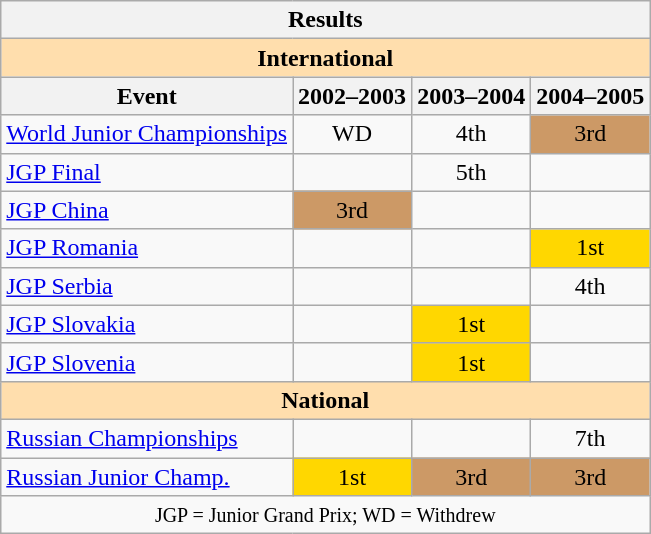<table class="wikitable" style="text-align:center">
<tr>
<th colspan=4 align=center><strong>Results</strong></th>
</tr>
<tr>
<th style="background-color: #ffdead; " colspan=4 align=center><strong>International</strong></th>
</tr>
<tr>
<th>Event</th>
<th>2002–2003</th>
<th>2003–2004</th>
<th>2004–2005</th>
</tr>
<tr>
<td align=left><a href='#'>World Junior Championships</a></td>
<td>WD</td>
<td>4th</td>
<td bgcolor=cc9966>3rd</td>
</tr>
<tr>
<td align=left><a href='#'>JGP Final</a></td>
<td></td>
<td>5th</td>
<td></td>
</tr>
<tr>
<td align=left><a href='#'>JGP China</a></td>
<td bgcolor=cc9966>3rd</td>
<td></td>
<td></td>
</tr>
<tr>
<td align=left><a href='#'>JGP Romania</a></td>
<td></td>
<td></td>
<td bgcolor=gold>1st</td>
</tr>
<tr>
<td align=left><a href='#'>JGP Serbia</a></td>
<td></td>
<td></td>
<td>4th</td>
</tr>
<tr>
<td align=left><a href='#'>JGP Slovakia</a></td>
<td></td>
<td bgcolor=gold>1st</td>
<td></td>
</tr>
<tr>
<td align=left><a href='#'>JGP Slovenia</a></td>
<td></td>
<td bgcolor=gold>1st</td>
<td></td>
</tr>
<tr>
<th style="background-color: #ffdead; " colspan=4 align=center><strong>National</strong></th>
</tr>
<tr>
<td align=left><a href='#'>Russian Championships</a></td>
<td></td>
<td></td>
<td>7th</td>
</tr>
<tr>
<td align=left><a href='#'>Russian Junior Champ.</a></td>
<td bgcolor=gold>1st</td>
<td bgcolor=cc9966>3rd</td>
<td bgcolor=cc9966>3rd</td>
</tr>
<tr>
<td colspan=4 align=center><small> JGP = Junior Grand Prix; WD = Withdrew </small></td>
</tr>
</table>
